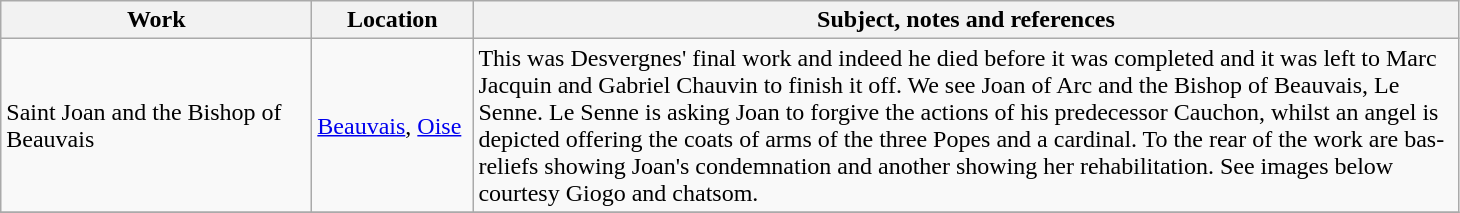<table class="wikitable sortable">
<tr>
<th style="width:200px">Work</th>
<th style="width:100px">Location</th>
<th style="width:650px" class="unsortable">Subject, notes and references</th>
</tr>
<tr>
<td>Saint Joan and the Bishop of Beauvais</td>
<td><a href='#'>Beauvais</a>, <a href='#'>Oise</a></td>
<td>This was Desvergnes' final work and indeed he died before it was completed and it was left to Marc Jacquin and Gabriel Chauvin to finish it off. We see Joan of Arc and the Bishop of Beauvais, Le Senne. Le Senne is asking Joan to forgive the actions of his predecessor Cauchon, whilst an angel is depicted offering the coats of arms of the three Popes and a cardinal. To the rear of the work are bas-reliefs showing Joan's condemnation and another showing her rehabilitation. See images below courtesy Giogo and chatsom.</td>
</tr>
<tr>
</tr>
</table>
